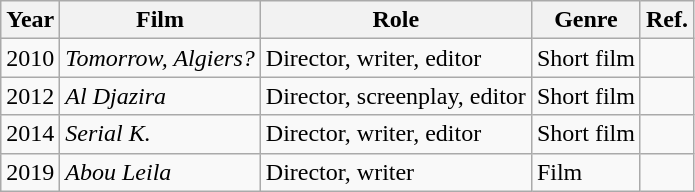<table class="wikitable">
<tr>
<th>Year</th>
<th>Film</th>
<th>Role</th>
<th>Genre</th>
<th>Ref.</th>
</tr>
<tr>
<td>2010</td>
<td><em>Tomorrow, Algiers?</em></td>
<td>Director, writer, editor</td>
<td>Short film</td>
<td></td>
</tr>
<tr>
<td>2012</td>
<td><em>Al Djazira</em></td>
<td>Director, screenplay, editor</td>
<td>Short film</td>
<td></td>
</tr>
<tr>
<td>2014</td>
<td><em>Serial K.</em></td>
<td>Director, writer, editor</td>
<td>Short film</td>
<td></td>
</tr>
<tr>
<td>2019</td>
<td><em>Abou Leila</em></td>
<td>Director, writer</td>
<td>Film</td>
<td></td>
</tr>
</table>
